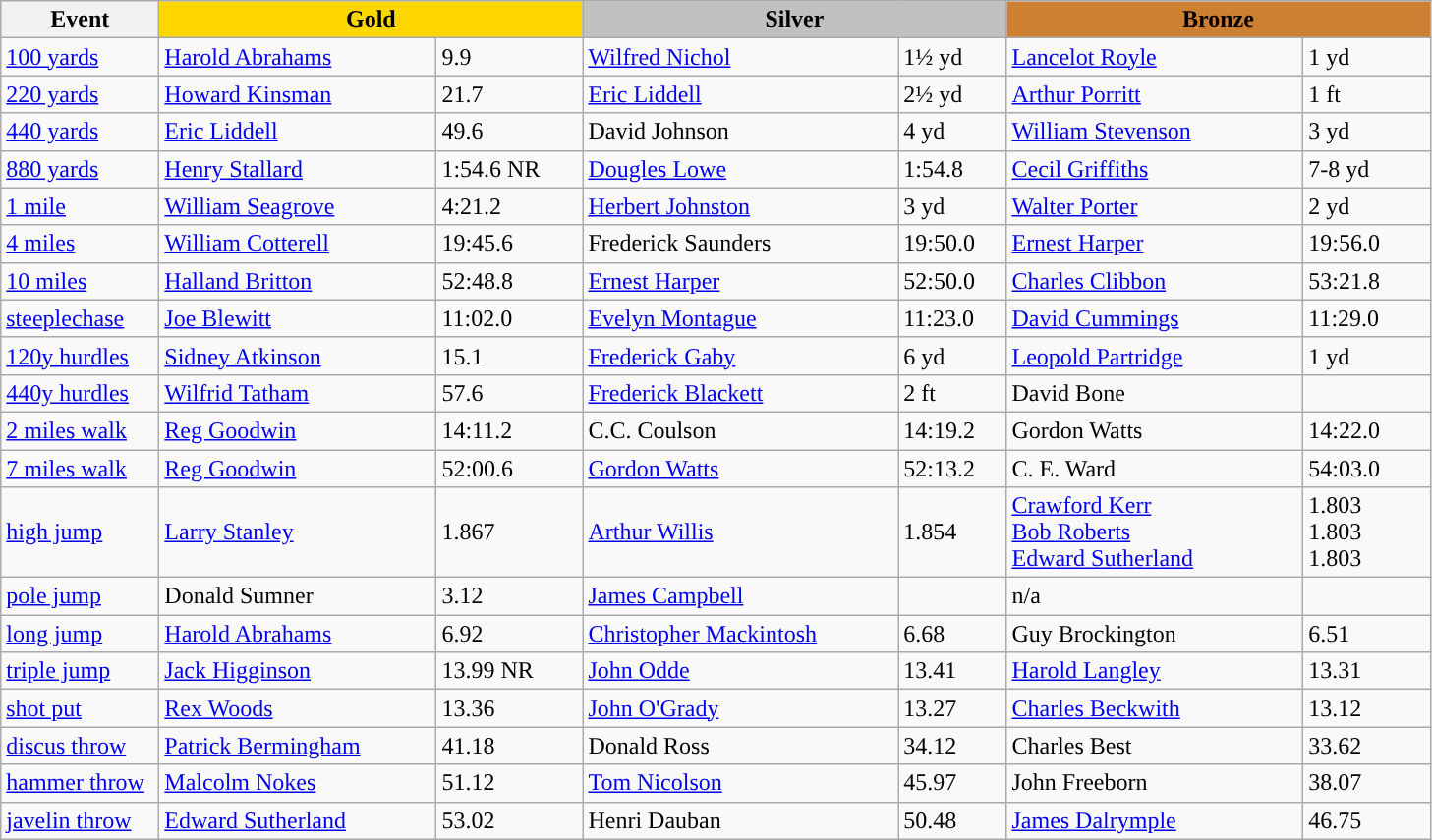<table class="wikitable" style="text-align:left">
<tr>
<th width=100>Event</th>
<th colspan="2" width="280" style="background:gold;">Gold</th>
<th colspan="2" width="280" style="background:silver;">Silver</th>
<th colspan="2" width="280" style="background:#CD7F32;">Bronze</th>
</tr>
<tr>
<td><a href='#'>100 yards</a></td>
<td><a href='#'>Harold Abrahams</a></td>
<td>9.9</td>
<td><a href='#'>Wilfred Nichol</a></td>
<td>1½ yd</td>
<td><a href='#'>Lancelot Royle</a></td>
<td>1 yd</td>
</tr>
<tr>
<td><a href='#'>220 yards</a></td>
<td> <a href='#'>Howard Kinsman</a></td>
<td>21.7</td>
<td> <a href='#'>Eric Liddell</a></td>
<td>2½ yd</td>
<td> <a href='#'>Arthur Porritt</a></td>
<td>1 ft</td>
</tr>
<tr>
<td><a href='#'>440 yards</a></td>
<td> <a href='#'>Eric Liddell</a></td>
<td>49.6</td>
<td> David Johnson</td>
<td>4 yd</td>
<td> <a href='#'>William Stevenson</a></td>
<td>3 yd</td>
</tr>
<tr>
<td><a href='#'>880 yards</a></td>
<td><a href='#'>Henry Stallard</a></td>
<td>1:54.6 NR</td>
<td><a href='#'>Dougles Lowe</a></td>
<td>1:54.8</td>
<td> <a href='#'>Cecil Griffiths</a></td>
<td>7-8 yd</td>
</tr>
<tr>
<td><a href='#'>1 mile</a></td>
<td><a href='#'>William Seagrove</a></td>
<td>4:21.2</td>
<td><a href='#'>Herbert Johnston</a></td>
<td>3 yd</td>
<td><a href='#'>Walter Porter</a></td>
<td>2 yd</td>
</tr>
<tr>
<td><a href='#'>4 miles</a></td>
<td><a href='#'>William Cotterell</a></td>
<td>19:45.6</td>
<td>Frederick Saunders</td>
<td>19:50.0</td>
<td><a href='#'>Ernest Harper</a></td>
<td>19:56.0</td>
</tr>
<tr>
<td><a href='#'>10 miles</a></td>
<td><a href='#'>Halland Britton</a></td>
<td>52:48.8</td>
<td><a href='#'>Ernest Harper</a></td>
<td>52:50.0</td>
<td><a href='#'>Charles Clibbon</a></td>
<td>53:21.8</td>
</tr>
<tr>
<td><a href='#'>steeplechase</a></td>
<td><a href='#'>Joe Blewitt</a></td>
<td>11:02.0</td>
<td><a href='#'>Evelyn Montague</a></td>
<td>11:23.0</td>
<td> <a href='#'>David Cummings</a></td>
<td>11:29.0</td>
</tr>
<tr>
<td><a href='#'>120y hurdles</a></td>
<td> <a href='#'>Sidney Atkinson</a></td>
<td>15.1</td>
<td><a href='#'>Frederick Gaby</a></td>
<td>6 yd</td>
<td><a href='#'>Leopold Partridge</a></td>
<td>1 yd</td>
</tr>
<tr>
<td><a href='#'>440y hurdles</a></td>
<td><a href='#'>Wilfrid Tatham</a></td>
<td>57.6</td>
<td><a href='#'>Frederick Blackett</a></td>
<td>2 ft</td>
<td>David Bone</td>
<td></td>
</tr>
<tr>
<td><a href='#'>2 miles walk</a></td>
<td><a href='#'>Reg Goodwin</a></td>
<td>14:11.2</td>
<td>C.C. Coulson</td>
<td>14:19.2</td>
<td>Gordon Watts</td>
<td>14:22.0</td>
</tr>
<tr>
<td><a href='#'>7 miles walk</a></td>
<td><a href='#'>Reg Goodwin</a></td>
<td>52:00.6</td>
<td><a href='#'>Gordon Watts</a></td>
<td>52:13.2</td>
<td>C. E. Ward</td>
<td>54:03.0</td>
</tr>
<tr>
<td><a href='#'>high jump</a></td>
<td> <a href='#'>Larry Stanley</a></td>
<td>1.867</td>
<td><a href='#'>Arthur Willis</a></td>
<td>1.854</td>
<td> <a href='#'>Crawford Kerr</a><br> <a href='#'>Bob Roberts</a> <br> <a href='#'>Edward Sutherland</a></td>
<td>1.803<br>1.803<br>1.803</td>
</tr>
<tr>
<td><a href='#'>pole jump</a></td>
<td> Donald Sumner</td>
<td>3.12</td>
<td><a href='#'>James Campbell</a></td>
<td></td>
<td>n/a</td>
<td></td>
</tr>
<tr>
<td><a href='#'>long jump</a></td>
<td><a href='#'>Harold Abrahams</a></td>
<td>6.92</td>
<td> <a href='#'>Christopher Mackintosh</a></td>
<td>6.68</td>
<td>Guy Brockington</td>
<td>6.51</td>
</tr>
<tr>
<td><a href='#'>triple jump</a></td>
<td><a href='#'>Jack Higginson</a></td>
<td>13.99 NR</td>
<td><a href='#'>John Odde</a></td>
<td>13.41</td>
<td><a href='#'>Harold Langley</a></td>
<td>13.31</td>
</tr>
<tr>
<td><a href='#'>shot put</a></td>
<td><a href='#'>Rex Woods</a></td>
<td>13.36</td>
<td> <a href='#'>John O'Grady</a></td>
<td>13.27</td>
<td><a href='#'>Charles Beckwith</a></td>
<td>13.12</td>
</tr>
<tr>
<td><a href='#'>discus throw</a></td>
<td> <a href='#'>Patrick Bermingham</a></td>
<td>41.18</td>
<td> Donald Ross</td>
<td>34.12</td>
<td>Charles Best</td>
<td>33.62</td>
</tr>
<tr>
<td><a href='#'>hammer throw</a></td>
<td><a href='#'>Malcolm Nokes</a></td>
<td>51.12</td>
<td> <a href='#'>Tom Nicolson</a></td>
<td>45.97</td>
<td>John Freeborn</td>
<td>38.07</td>
</tr>
<tr>
<td><a href='#'>javelin throw</a></td>
<td> <a href='#'>Edward Sutherland</a></td>
<td>53.02</td>
<td> Henri Dauban</td>
<td>50.48</td>
<td> <a href='#'>James Dalrymple</a></td>
<td>46.75</td>
</tr>
</table>
